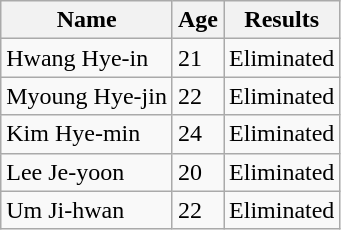<table class="wikitable">
<tr>
<th>Name</th>
<th>Age</th>
<th>Results</th>
</tr>
<tr>
<td>Hwang Hye-in</td>
<td>21</td>
<td>Eliminated</td>
</tr>
<tr>
<td>Myoung Hye-jin</td>
<td>22</td>
<td>Eliminated</td>
</tr>
<tr>
<td>Kim Hye-min</td>
<td>24</td>
<td>Eliminated</td>
</tr>
<tr>
<td>Lee Je-yoon</td>
<td>20</td>
<td>Eliminated</td>
</tr>
<tr>
<td>Um Ji-hwan</td>
<td>22</td>
<td>Eliminated</td>
</tr>
</table>
